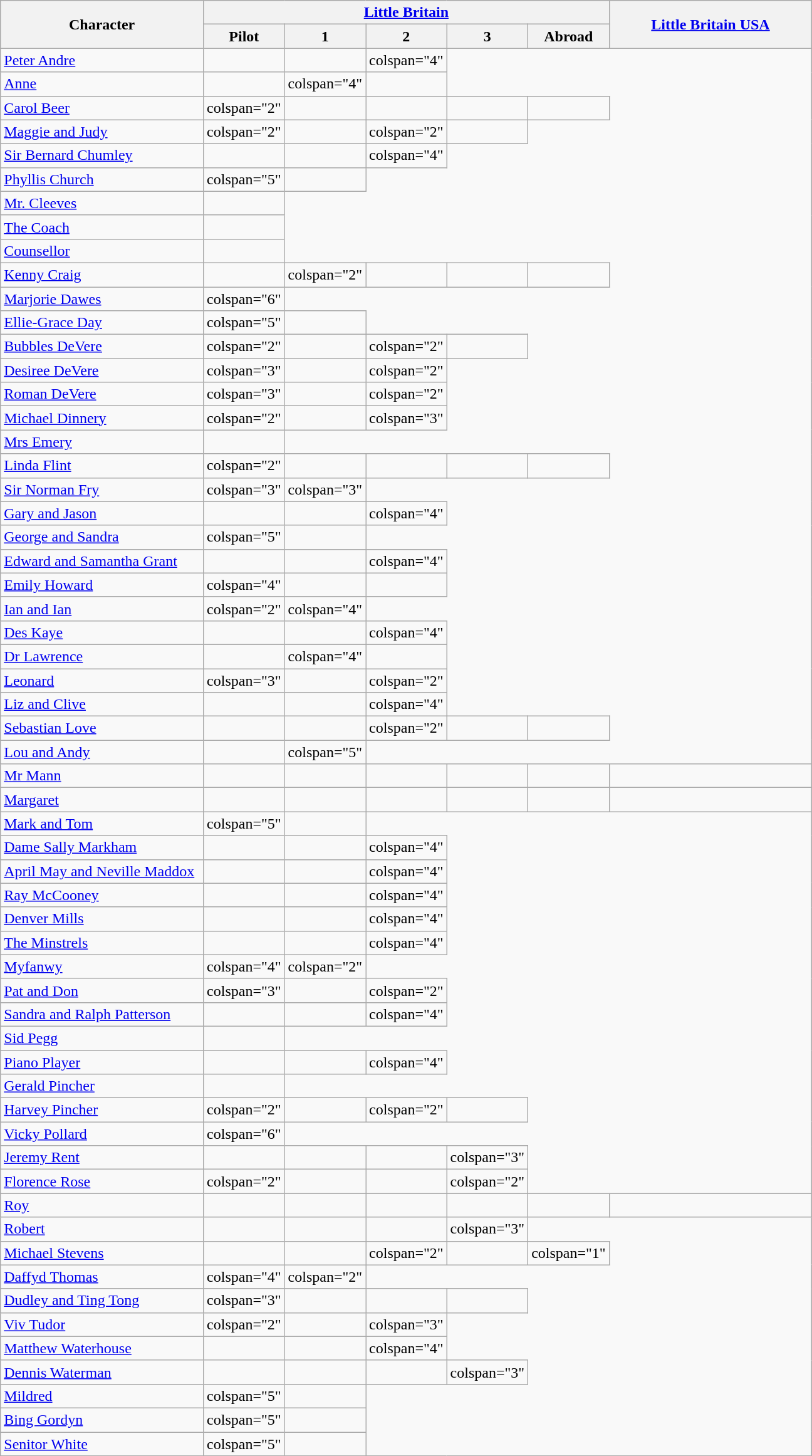<table class="wikitable">
<tr>
<th style="width:25%;" rowspan="2">Character</th>
<th style="width:50%;" colspan="5"><a href='#'>Little Britain</a></th>
<th style="width:30%;" rowspan="2"><a href='#'>Little Britain USA</a></th>
</tr>
<tr>
<th>Pilot</th>
<th>1</th>
<th>2</th>
<th>3</th>
<th>Abroad</th>
</tr>
<tr>
<td><a href='#'>Peter Andre</a></td>
<td></td>
<td></td>
<td>colspan="4"</td>
</tr>
<tr>
<td><a href='#'>Anne</a></td>
<td></td>
<td>colspan="4"</td>
<td> </td>
</tr>
<tr>
<td><a href='#'>Carol Beer</a></td>
<td>colspan="2"</td>
<td></td>
<td></td>
<td></td>
<td></td>
</tr>
<tr>
<td><a href='#'>Maggie and Judy</a></td>
<td>colspan="2"</td>
<td></td>
<td>colspan="2"</td>
<td></td>
</tr>
<tr>
<td><a href='#'>Sir Bernard Chumley</a></td>
<td></td>
<td></td>
<td>colspan="4"</td>
</tr>
<tr>
<td><a href='#'>Phyllis Church</a></td>
<td>colspan="5"</td>
<td></td>
</tr>
<tr>
<td><a href='#'>Mr. Cleeves</a></td>
<td></td>
</tr>
<tr>
<td><a href='#'>The Coach</a></td>
<td></td>
</tr>
<tr>
<td><a href='#'>Counsellor</a></td>
<td></td>
</tr>
<tr>
<td><a href='#'>Kenny Craig</a></td>
<td></td>
<td>colspan="2"</td>
<td></td>
<td></td>
<td></td>
</tr>
<tr>
<td><a href='#'>Marjorie Dawes</a></td>
<td>colspan="6"</td>
</tr>
<tr>
<td><a href='#'>Ellie-Grace Day</a></td>
<td>colspan="5"</td>
<td></td>
</tr>
<tr>
<td><a href='#'>Bubbles DeVere</a></td>
<td>colspan="2"</td>
<td></td>
<td>colspan="2"</td>
<td></td>
</tr>
<tr>
<td><a href='#'>Desiree DeVere</a></td>
<td>colspan="3"</td>
<td></td>
<td>colspan="2"</td>
</tr>
<tr>
<td><a href='#'>Roman DeVere</a></td>
<td>colspan="3"</td>
<td></td>
<td>colspan="2"</td>
</tr>
<tr>
<td><a href='#'>Michael Dinnery</a></td>
<td>colspan="2"</td>
<td></td>
<td>colspan="3"</td>
</tr>
<tr>
<td><a href='#'>Mrs Emery</a></td>
<td></td>
</tr>
<tr>
<td><a href='#'>Linda Flint</a></td>
<td>colspan="2"</td>
<td></td>
<td></td>
<td></td>
<td></td>
</tr>
<tr>
<td><a href='#'>Sir Norman Fry</a></td>
<td>colspan="3"</td>
<td>colspan="3"</td>
</tr>
<tr>
<td><a href='#'>Gary and Jason</a></td>
<td></td>
<td></td>
<td>colspan="4"</td>
</tr>
<tr>
<td><a href='#'>George and Sandra</a></td>
<td>colspan="5"</td>
<td></td>
</tr>
<tr>
<td><a href='#'>Edward and Samantha Grant</a></td>
<td></td>
<td></td>
<td>colspan="4"</td>
</tr>
<tr>
<td><a href='#'>Emily Howard</a></td>
<td>colspan="4"</td>
<td></td>
<td></td>
</tr>
<tr>
<td><a href='#'>Ian and Ian</a></td>
<td>colspan="2"</td>
<td>colspan="4"</td>
</tr>
<tr>
<td><a href='#'>Des Kaye</a></td>
<td></td>
<td></td>
<td>colspan="4"</td>
</tr>
<tr>
<td><a href='#'>Dr Lawrence</a></td>
<td></td>
<td>colspan="4"</td>
<td> </td>
</tr>
<tr>
<td><a href='#'>Leonard</a></td>
<td>colspan="3"</td>
<td></td>
<td>colspan="2"</td>
</tr>
<tr>
<td><a href='#'>Liz and Clive</a></td>
<td></td>
<td></td>
<td>colspan="4"</td>
</tr>
<tr>
<td><a href='#'>Sebastian Love</a></td>
<td></td>
<td></td>
<td>colspan="2"</td>
<td></td>
<td></td>
</tr>
<tr>
<td><a href='#'>Lou and Andy</a></td>
<td></td>
<td>colspan="5"</td>
</tr>
<tr>
<td><a href='#'>Mr Mann</a></td>
<td></td>
<td></td>
<td></td>
<td></td>
<td></td>
<td></td>
</tr>
<tr>
<td><a href='#'>Margaret</a></td>
<td></td>
<td></td>
<td></td>
<td></td>
<td></td>
<td></td>
</tr>
<tr>
<td><a href='#'>Mark and Tom</a></td>
<td>colspan="5"</td>
<td></td>
</tr>
<tr>
<td><a href='#'>Dame Sally Markham</a></td>
<td></td>
<td></td>
<td>colspan="4"</td>
</tr>
<tr>
<td><a href='#'>April May and Neville Maddox</a></td>
<td></td>
<td></td>
<td>colspan="4"</td>
</tr>
<tr>
<td><a href='#'>Ray McCooney</a></td>
<td></td>
<td></td>
<td>colspan="4"</td>
</tr>
<tr>
<td><a href='#'>Denver Mills</a></td>
<td></td>
<td></td>
<td>colspan="4"</td>
</tr>
<tr>
<td><a href='#'>The Minstrels</a></td>
<td></td>
<td></td>
<td>colspan="4"</td>
</tr>
<tr>
<td><a href='#'>Myfanwy</a></td>
<td>colspan="4"</td>
<td>colspan="2"</td>
</tr>
<tr>
<td><a href='#'>Pat and Don</a></td>
<td>colspan="3"</td>
<td></td>
<td>colspan="2"</td>
</tr>
<tr>
<td><a href='#'>Sandra and Ralph Patterson</a></td>
<td></td>
<td></td>
<td>colspan="4"</td>
</tr>
<tr>
<td><a href='#'>Sid Pegg</a></td>
<td></td>
</tr>
<tr>
<td><a href='#'>Piano Player</a></td>
<td></td>
<td></td>
<td>colspan="4"</td>
</tr>
<tr>
<td><a href='#'>Gerald Pincher</a></td>
<td></td>
</tr>
<tr>
<td><a href='#'>Harvey Pincher</a></td>
<td>colspan="2"</td>
<td></td>
<td>colspan="2"</td>
<td></td>
</tr>
<tr>
<td><a href='#'>Vicky Pollard</a></td>
<td>colspan="6"</td>
</tr>
<tr>
<td><a href='#'>Jeremy Rent</a></td>
<td></td>
<td></td>
<td></td>
<td>colspan="3"</td>
</tr>
<tr>
<td><a href='#'>Florence Rose</a></td>
<td>colspan="2"</td>
<td></td>
<td></td>
<td>colspan="2"</td>
</tr>
<tr>
<td><a href='#'>Roy</a></td>
<td></td>
<td></td>
<td></td>
<td></td>
<td></td>
<td></td>
</tr>
<tr>
<td><a href='#'>Robert</a></td>
<td></td>
<td></td>
<td></td>
<td>colspan="3"</td>
</tr>
<tr>
<td><a href='#'>Michael Stevens</a></td>
<td></td>
<td></td>
<td>colspan="2"</td>
<td></td>
<td>colspan="1"</td>
</tr>
<tr>
<td><a href='#'>Daffyd Thomas</a></td>
<td>colspan="4"</td>
<td>colspan="2"</td>
</tr>
<tr>
<td><a href='#'>Dudley and Ting Tong</a></td>
<td>colspan="3"</td>
<td></td>
<td></td>
<td></td>
</tr>
<tr>
<td><a href='#'>Viv Tudor</a></td>
<td>colspan="2"</td>
<td></td>
<td>colspan="3"</td>
</tr>
<tr>
<td><a href='#'>Matthew Waterhouse</a></td>
<td></td>
<td></td>
<td>colspan="4"</td>
</tr>
<tr>
<td><a href='#'>Dennis Waterman</a></td>
<td></td>
<td></td>
<td></td>
<td>colspan="3"</td>
</tr>
<tr>
<td><a href='#'>Mildred</a></td>
<td>colspan="5"</td>
<td></td>
</tr>
<tr>
<td><a href='#'>Bing Gordyn</a></td>
<td>colspan="5"</td>
<td></td>
</tr>
<tr>
<td><a href='#'>Senitor White</a></td>
<td>colspan="5"</td>
<td></td>
</tr>
<tr Senitor White>
</tr>
</table>
